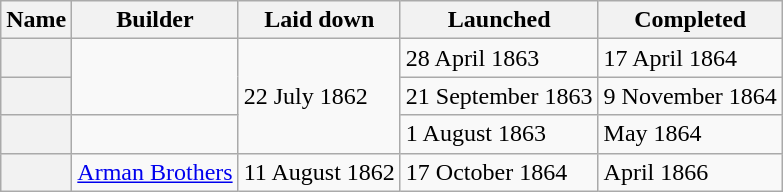<table class="wikitable plainrowheaders">
<tr>
<th scope="col">Name</th>
<th scope="col">Builder</th>
<th scope="col">Laid down</th>
<th scope="col">Launched</th>
<th scope="col">Completed</th>
</tr>
<tr>
<th scope="row"></th>
<td rowspan="2"></td>
<td rowspan="3">22 July 1862</td>
<td>28 April 1863</td>
<td>17 April 1864</td>
</tr>
<tr>
<th scope="row"></th>
<td>21 September 1863</td>
<td>9 November 1864</td>
</tr>
<tr>
<th scope="row"></th>
<td></td>
<td>1 August 1863</td>
<td>May 1864</td>
</tr>
<tr>
<th scope="row"></th>
<td><a href='#'>Arman Brothers</a></td>
<td>11 August 1862</td>
<td>17 October 1864</td>
<td>April 1866</td>
</tr>
</table>
